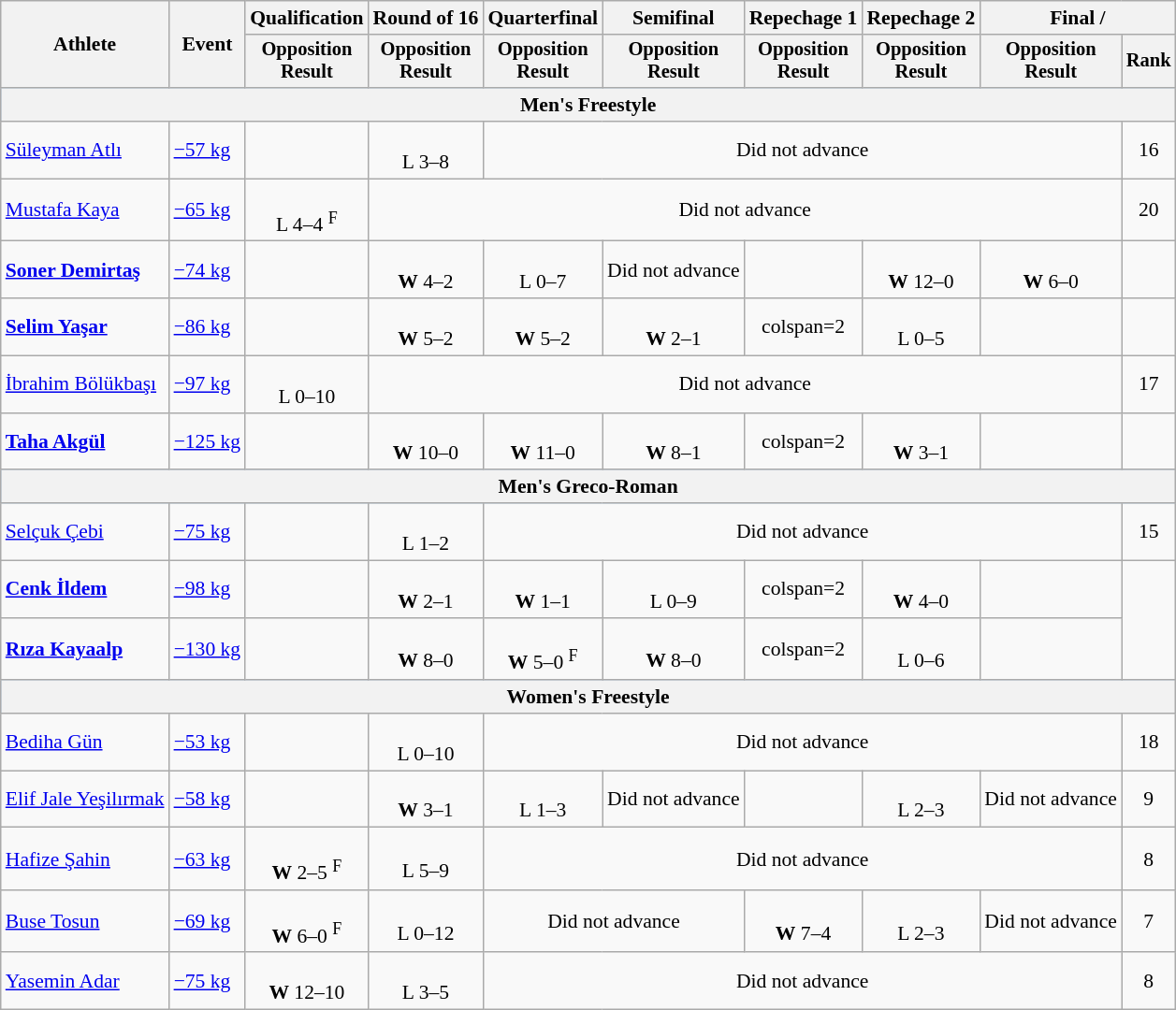<table class="wikitable" style="font-size:90%">
<tr>
<th rowspan=2>Athlete</th>
<th rowspan=2>Event</th>
<th>Qualification</th>
<th>Round of 16</th>
<th>Quarterfinal</th>
<th>Semifinal</th>
<th>Repechage 1</th>
<th>Repechage 2</th>
<th colspan=2>Final / </th>
</tr>
<tr style="font-size: 95%">
<th>Opposition<br>Result</th>
<th>Opposition<br>Result</th>
<th>Opposition<br>Result</th>
<th>Opposition<br>Result</th>
<th>Opposition<br>Result</th>
<th>Opposition<br>Result</th>
<th>Opposition<br>Result</th>
<th>Rank</th>
</tr>
<tr style="background:#9acdff;">
<th colspan=10>Men's Freestyle</th>
</tr>
<tr align=center>
<td align=left><a href='#'>Süleyman Atlı</a></td>
<td align=left><a href='#'>−57 kg</a></td>
<td></td>
<td><br>L 3–8</td>
<td colspan=5>Did not advance</td>
<td>16</td>
</tr>
<tr align=center>
<td align=left><a href='#'>Mustafa Kaya</a></td>
<td align=left><a href='#'>−65 kg</a></td>
<td><br>L 4–4 <sup>F</sup></td>
<td colspan=6>Did not advance</td>
<td>20</td>
</tr>
<tr align=center>
<td align=left><strong><a href='#'>Soner Demirtaş</a></strong></td>
<td align=left><a href='#'>−74 kg</a></td>
<td></td>
<td><br><strong>W</strong> 4–2</td>
<td><br>L 0–7</td>
<td>Did not advance</td>
<td></td>
<td><br><strong>W</strong> 12–0</td>
<td><br><strong>W</strong> 6–0</td>
<td></td>
</tr>
<tr align=center>
<td align=left><strong><a href='#'>Selim Yaşar</a></strong></td>
<td align=left><a href='#'>−86 kg</a></td>
<td></td>
<td><br><strong>W</strong> 5–2</td>
<td><br><strong>W</strong> 5–2</td>
<td><br><strong>W</strong> 2–1</td>
<td>colspan=2 </td>
<td><br>L 0–5</td>
<td></td>
</tr>
<tr align=center>
<td align=left><a href='#'>İbrahim Bölükbaşı</a></td>
<td align=left><a href='#'>−97 kg</a></td>
<td><br>L 0–10</td>
<td colspan=6>Did not advance</td>
<td>17</td>
</tr>
<tr align=center>
<td align=left><strong><a href='#'>Taha Akgül</a></strong></td>
<td align=left><a href='#'>−125 kg</a></td>
<td></td>
<td><br><strong>W</strong> 10–0</td>
<td><br><strong>W</strong> 11–0</td>
<td><br><strong>W</strong> 8–1</td>
<td>colspan=2 </td>
<td><br><strong>W</strong> 3–1</td>
<td></td>
</tr>
<tr style="background:#9acdff;">
<th colspan=10>Men's Greco-Roman</th>
</tr>
<tr align=center>
<td align=left><a href='#'>Selçuk Çebi</a></td>
<td align=left><a href='#'>−75 kg</a></td>
<td></td>
<td><br>L 1–2</td>
<td colspan=5>Did not advance</td>
<td>15</td>
</tr>
<tr align=center>
<td align=left><strong><a href='#'>Cenk İldem</a></strong></td>
<td align=left><a href='#'>−98 kg</a></td>
<td></td>
<td><br><strong>W</strong> 2–1</td>
<td><br><strong>W</strong> 1–1</td>
<td><br>L 0–9</td>
<td>colspan=2 </td>
<td><br><strong>W</strong> 4–0</td>
<td></td>
</tr>
<tr align=center>
<td align=left><strong><a href='#'>Rıza Kayaalp</a></strong></td>
<td align=left><a href='#'>−130 kg</a></td>
<td></td>
<td><br><strong>W</strong> 8–0</td>
<td><br><strong>W</strong> 5–0 <sup>F</sup></td>
<td><br><strong>W</strong> 8–0</td>
<td>colspan=2 </td>
<td><br>L 0–6</td>
<td></td>
</tr>
<tr style="background:#9acdff;">
<th colspan=10>Women's Freestyle</th>
</tr>
<tr align=center>
<td align=left><a href='#'>Bediha Gün</a></td>
<td align=left><a href='#'>−53 kg</a></td>
<td></td>
<td><br>L 0–10</td>
<td colspan=5>Did not advance</td>
<td>18</td>
</tr>
<tr align=center>
<td align=left><a href='#'>Elif Jale Yeşilırmak</a></td>
<td align=left><a href='#'>−58 kg</a></td>
<td></td>
<td><br><strong>W</strong> 3–1</td>
<td><br>L 1–3</td>
<td>Did not advance</td>
<td></td>
<td><br>L 2–3</td>
<td>Did not advance</td>
<td>9</td>
</tr>
<tr align=center>
<td align=left><a href='#'>Hafize Şahin</a></td>
<td align=left><a href='#'>−63 kg</a></td>
<td><br><strong>W</strong> 2–5 <sup>F</sup></td>
<td><br>L 5–9</td>
<td colspan=5>Did not advance</td>
<td>8</td>
</tr>
<tr align=center>
<td align=left><a href='#'>Buse Tosun</a></td>
<td align=left><a href='#'>−69 kg</a></td>
<td><br><strong>W</strong> 6–0 <sup>F</sup></td>
<td><br>L 0–12</td>
<td colspan=2>Did not advance</td>
<td><br><strong>W</strong> 7–4</td>
<td><br>L 2–3</td>
<td>Did not advance</td>
<td>7</td>
</tr>
<tr align=center>
<td align=left><a href='#'>Yasemin Adar</a></td>
<td align=left><a href='#'>−75 kg</a></td>
<td><br><strong>W</strong> 12–10</td>
<td><br>L 3–5</td>
<td colspan=5>Did not advance</td>
<td>8</td>
</tr>
</table>
